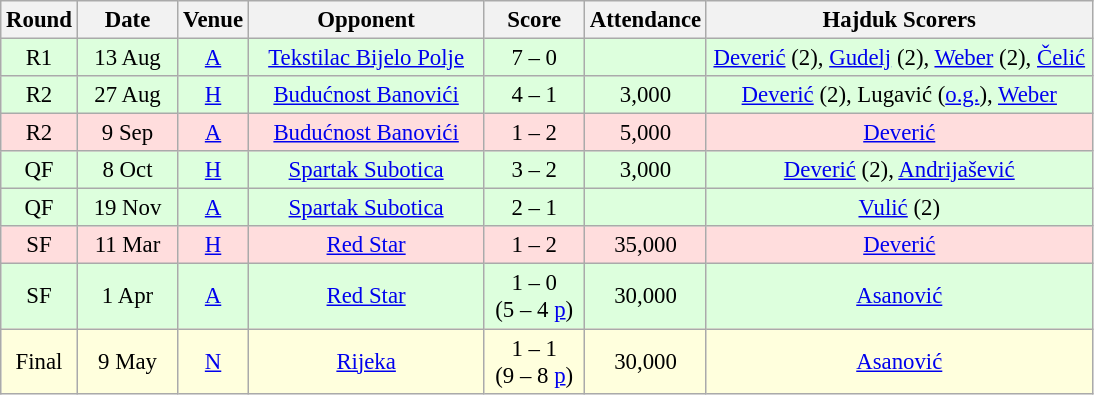<table class="wikitable sortable" style="text-align: center; font-size:95%;">
<tr>
<th width="30">Round</th>
<th width="60">Date</th>
<th width="20">Venue</th>
<th width="150">Opponent</th>
<th width="60">Score</th>
<th width="60">Attendance</th>
<th width="250">Hajduk Scorers</th>
</tr>
<tr bgcolor="#ddffdd">
<td>R1</td>
<td>13 Aug</td>
<td><a href='#'>A</a></td>
<td><a href='#'>Tekstilac Bijelo Polje</a></td>
<td>7 – 0</td>
<td></td>
<td><a href='#'>Deverić</a> (2), <a href='#'>Gudelj</a> (2), <a href='#'>Weber</a> (2), <a href='#'>Čelić</a></td>
</tr>
<tr bgcolor="#ddffdd">
<td>R2</td>
<td>27 Aug</td>
<td><a href='#'>H</a></td>
<td><a href='#'>Budućnost Banovići</a></td>
<td>4 – 1</td>
<td>3,000</td>
<td><a href='#'>Deverić</a> (2), Lugavić (<a href='#'>o.g.</a>), <a href='#'>Weber</a></td>
</tr>
<tr bgcolor="#ffdddd">
<td>R2</td>
<td>9 Sep</td>
<td><a href='#'>A</a></td>
<td><a href='#'>Budućnost Banovići</a></td>
<td>1 – 2</td>
<td>5,000</td>
<td><a href='#'>Deverić</a></td>
</tr>
<tr bgcolor="#ddffdd">
<td>QF</td>
<td>8 Oct</td>
<td><a href='#'>H</a></td>
<td><a href='#'>Spartak Subotica</a></td>
<td>3 – 2</td>
<td>3,000</td>
<td><a href='#'>Deverić</a> (2), <a href='#'>Andrijašević</a></td>
</tr>
<tr bgcolor="#ddffdd">
<td>QF</td>
<td>19 Nov</td>
<td><a href='#'>A</a></td>
<td><a href='#'>Spartak Subotica</a></td>
<td>2 – 1</td>
<td></td>
<td><a href='#'>Vulić</a> (2)</td>
</tr>
<tr bgcolor="#ffdddd">
<td>SF</td>
<td>11 Mar</td>
<td><a href='#'>H</a></td>
<td><a href='#'>Red Star</a></td>
<td>1 – 2</td>
<td>35,000</td>
<td><a href='#'>Deverić</a></td>
</tr>
<tr bgcolor="#ddffdd">
<td>SF</td>
<td>1 Apr</td>
<td><a href='#'>A</a></td>
<td><a href='#'>Red Star</a></td>
<td>1 – 0<br>(5 – 4 <a href='#'>p</a>)</td>
<td>30,000</td>
<td><a href='#'>Asanović</a></td>
</tr>
<tr bgcolor="#ffffdd">
<td>Final</td>
<td>9 May</td>
<td><a href='#'>N</a></td>
<td><a href='#'>Rijeka</a></td>
<td>1 – 1<br>(9 – 8 <a href='#'>p</a>)</td>
<td>30,000</td>
<td><a href='#'>Asanović</a></td>
</tr>
</table>
